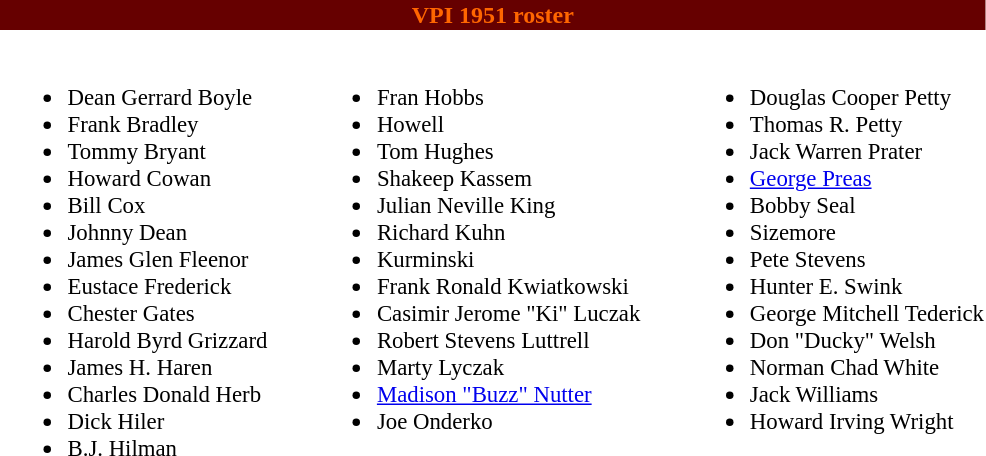<table class="toccolours" style="text-align: left;">
<tr>
<th colspan="9" style="background:#660000;color:#FF6600;text-align:center;"><span><strong>VPI 1951 roster</strong></span></th>
</tr>
<tr>
<td></td>
<td style="font-size:95%; vertical-align:top;"><br><ul><li>Dean Gerrard Boyle</li><li>Frank Bradley</li><li>Tommy Bryant</li><li>Howard Cowan</li><li>Bill Cox</li><li>Johnny Dean</li><li>James Glen Fleenor</li><li>Eustace Frederick</li><li>Chester Gates</li><li>Harold Byrd Grizzard</li><li>James H. Haren</li><li>Charles Donald Herb</li><li>Dick Hiler</li><li>B.J. Hilman</li></ul></td>
<td style="width: 25px;"></td>
<td style="font-size:95%; vertical-align:top;"><br><ul><li>Fran Hobbs</li><li>Howell</li><li>Tom Hughes</li><li>Shakeep Kassem</li><li>Julian Neville King</li><li>Richard Kuhn</li><li>Kurminski</li><li>Frank Ronald Kwiatkowski</li><li>Casimir Jerome "Ki" Luczak</li><li>Robert Stevens Luttrell</li><li>Marty Lyczak</li><li><a href='#'>Madison "Buzz" Nutter</a></li><li>Joe Onderko</li></ul></td>
<td style="width: 25px;"></td>
<td style="font-size:95%; vertical-align:top;"><br><ul><li>Douglas Cooper Petty</li><li>Thomas R. Petty</li><li>Jack Warren Prater</li><li><a href='#'>George Preas</a></li><li>Bobby Seal</li><li>Sizemore</li><li>Pete Stevens</li><li>Hunter E. Swink</li><li>George Mitchell Tederick</li><li>Don "Ducky" Welsh</li><li>Norman Chad White</li><li>Jack Williams</li><li>Howard Irving Wright</li></ul></td>
</tr>
</table>
